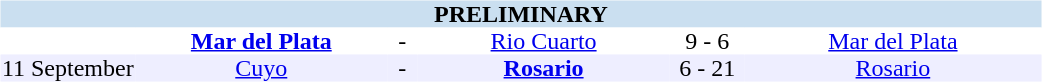<table table width=700>
<tr>
<td width=700 valign="top"><br><table border=0 cellspacing=0 cellpadding=0 style="font-size: 100%; border-collapse: collapse;" width=100%>
<tr bgcolor="#CADFF0">
<td style="font-size:100%"; align="center" colspan="6"><strong>PRELIMINARY</strong></td>
</tr>
<tr align=center bgcolor=#FFFFFF>
<td width=90></td>
<td width=170><strong><a href='#'>Mar del Plata</a></strong></td>
<td width=20>-</td>
<td width=170><a href='#'>Rio Cuarto</a></td>
<td width=50>9 - 6</td>
<td width=200><a href='#'>Mar del Plata</a></td>
</tr>
<tr align=center bgcolor=#EEEEFF>
<td width=90>11 September</td>
<td width=170><a href='#'>Cuyo</a></td>
<td width=20>-</td>
<td width=170><strong><a href='#'>Rosario</a></strong></td>
<td width=50>6 - 21</td>
<td width=200><a href='#'>Rosario</a></td>
</tr>
</table>
</td>
</tr>
</table>
